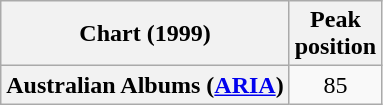<table class="wikitable plainrowheaders" style="text-align:center">
<tr>
<th scope="col">Chart (1999)</th>
<th scope="col">Peak<br>position</th>
</tr>
<tr>
<th scope="row">Australian Albums (<a href='#'>ARIA</a>)</th>
<td>85</td>
</tr>
</table>
